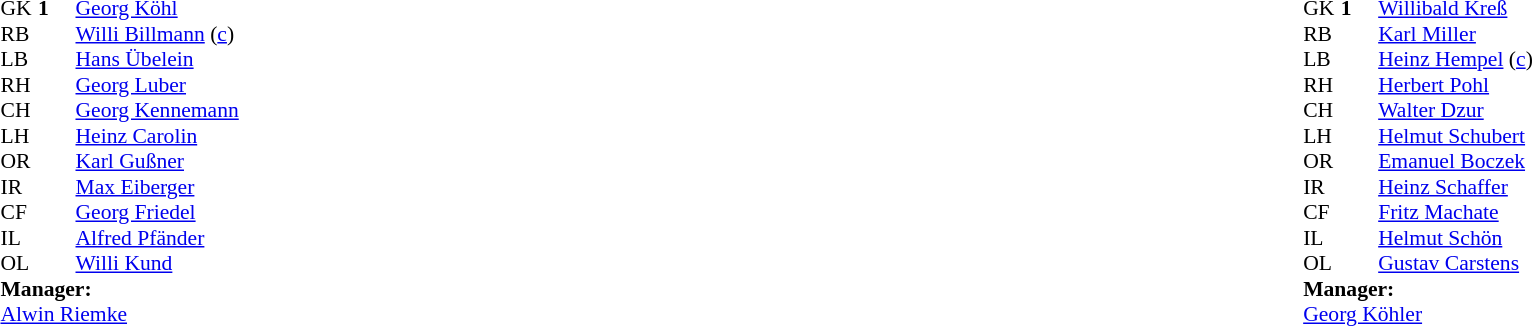<table width="100%">
<tr>
<td valign="top" width="40%"><br><table style="font-size:90%" cellspacing="0" cellpadding="0">
<tr>
<th width=25></th>
<th width=25></th>
</tr>
<tr>
<td>GK</td>
<td><strong>1</strong></td>
<td> <a href='#'>Georg Köhl</a></td>
</tr>
<tr>
<td>RB</td>
<td></td>
<td> <a href='#'>Willi Billmann</a> (<a href='#'>c</a>)</td>
</tr>
<tr>
<td>LB</td>
<td></td>
<td> <a href='#'>Hans Übelein</a></td>
</tr>
<tr>
<td>RH</td>
<td></td>
<td> <a href='#'>Georg Luber</a></td>
</tr>
<tr>
<td>CH</td>
<td></td>
<td> <a href='#'>Georg Kennemann</a></td>
</tr>
<tr>
<td>LH</td>
<td></td>
<td> <a href='#'>Heinz Carolin</a></td>
</tr>
<tr>
<td>OR</td>
<td></td>
<td> <a href='#'>Karl Gußner</a></td>
</tr>
<tr>
<td>IR</td>
<td></td>
<td> <a href='#'>Max Eiberger</a></td>
</tr>
<tr>
<td>CF</td>
<td></td>
<td> <a href='#'>Georg Friedel</a></td>
</tr>
<tr>
<td>IL</td>
<td></td>
<td> <a href='#'>Alfred Pfänder</a></td>
</tr>
<tr>
<td>OL</td>
<td></td>
<td> <a href='#'>Willi Kund</a></td>
</tr>
<tr>
<td colspan=3><strong>Manager:</strong></td>
</tr>
<tr>
<td colspan=3> <a href='#'>Alwin Riemke</a></td>
</tr>
</table>
</td>
<td valign="top"></td>
<td valign="top" width="50%"><br><table style="font-size:90%; margin:auto" cellspacing="0" cellpadding="0">
<tr>
<th width=25></th>
<th width=25></th>
</tr>
<tr>
<td>GK</td>
<td><strong>1</strong></td>
<td> <a href='#'>Willibald Kreß</a></td>
</tr>
<tr>
<td>RB</td>
<td></td>
<td> <a href='#'>Karl Miller</a></td>
</tr>
<tr>
<td>LB</td>
<td></td>
<td> <a href='#'>Heinz Hempel</a> (<a href='#'>c</a>)</td>
</tr>
<tr>
<td>RH</td>
<td></td>
<td> <a href='#'>Herbert Pohl</a></td>
</tr>
<tr>
<td>CH</td>
<td></td>
<td> <a href='#'>Walter Dzur</a></td>
</tr>
<tr>
<td>LH</td>
<td></td>
<td> <a href='#'>Helmut Schubert</a></td>
</tr>
<tr>
<td>OR</td>
<td></td>
<td> <a href='#'>Emanuel Boczek</a></td>
</tr>
<tr>
<td>IR</td>
<td></td>
<td> <a href='#'>Heinz Schaffer</a></td>
</tr>
<tr>
<td>CF</td>
<td></td>
<td> <a href='#'>Fritz Machate</a></td>
</tr>
<tr>
<td>IL</td>
<td></td>
<td> <a href='#'>Helmut Schön</a></td>
</tr>
<tr>
<td>OL</td>
<td></td>
<td> <a href='#'>Gustav Carstens</a></td>
</tr>
<tr>
<td colspan=3><strong>Manager:</strong></td>
</tr>
<tr>
<td colspan=3> <a href='#'>Georg Köhler</a></td>
</tr>
</table>
</td>
</tr>
</table>
